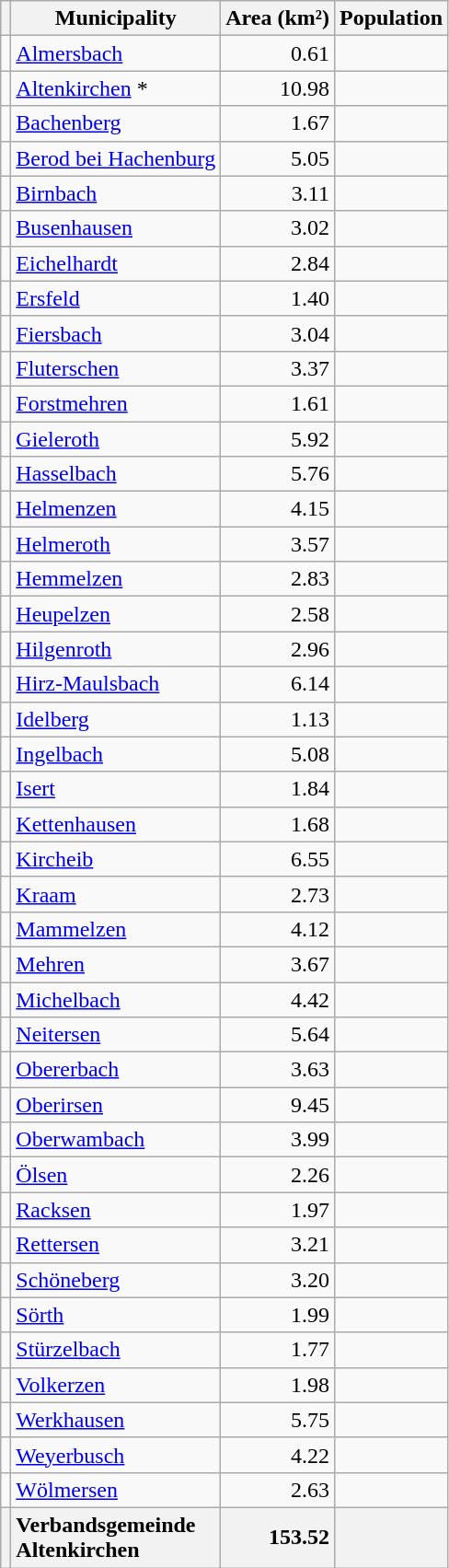<table class="wikitable sortable" style="text-align:right;">
<tr>
<th class="unsortable"></th>
<th>Municipality</th>
<th>Area (km²)</th>
<th>Population</th>
</tr>
<tr>
<td></td>
<td style="text-align:left;"><a href='#'>Almersbach</a></td>
<td>0.61</td>
<td></td>
</tr>
<tr>
<td></td>
<td style="text-align:left;"><a href='#'>Altenkirchen</a> *</td>
<td>10.98</td>
<td></td>
</tr>
<tr>
<td></td>
<td style="text-align:left;"><a href='#'>Bachenberg</a></td>
<td>1.67</td>
<td></td>
</tr>
<tr>
<td></td>
<td style="text-align:left;"><a href='#'>Berod bei Hachenburg</a></td>
<td>5.05</td>
<td></td>
</tr>
<tr>
<td></td>
<td style="text-align:left;"><a href='#'>Birnbach</a></td>
<td>3.11</td>
<td></td>
</tr>
<tr>
<td></td>
<td style="text-align:left;"><a href='#'>Busenhausen</a></td>
<td>3.02</td>
<td></td>
</tr>
<tr>
<td></td>
<td style="text-align:left;"><a href='#'>Eichelhardt</a></td>
<td>2.84</td>
<td></td>
</tr>
<tr>
<td></td>
<td style="text-align:left;"><a href='#'>Ersfeld</a></td>
<td>1.40</td>
<td></td>
</tr>
<tr>
<td></td>
<td style="text-align:left;"><a href='#'>Fiersbach</a></td>
<td>3.04</td>
<td></td>
</tr>
<tr>
<td></td>
<td style="text-align:left;"><a href='#'>Fluterschen</a></td>
<td>3.37</td>
<td></td>
</tr>
<tr>
<td></td>
<td style="text-align:left;"><a href='#'>Forstmehren</a></td>
<td>1.61</td>
<td></td>
</tr>
<tr>
<td></td>
<td style="text-align:left;"><a href='#'>Gieleroth</a></td>
<td>5.92</td>
<td></td>
</tr>
<tr>
<td></td>
<td style="text-align:left;"><a href='#'>Hasselbach</a></td>
<td>5.76</td>
<td></td>
</tr>
<tr>
<td></td>
<td style="text-align:left;"><a href='#'>Helmenzen</a></td>
<td>4.15</td>
<td></td>
</tr>
<tr>
<td></td>
<td style="text-align:left;"><a href='#'>Helmeroth</a></td>
<td>3.57</td>
<td></td>
</tr>
<tr>
<td></td>
<td style="text-align:left;"><a href='#'>Hemmelzen</a></td>
<td>2.83</td>
<td></td>
</tr>
<tr>
<td></td>
<td style="text-align:left;"><a href='#'>Heupelzen</a></td>
<td>2.58</td>
<td></td>
</tr>
<tr>
<td></td>
<td style="text-align:left;"><a href='#'>Hilgenroth</a></td>
<td>2.96</td>
<td></td>
</tr>
<tr>
<td></td>
<td style="text-align:left;"><a href='#'>Hirz-Maulsbach</a></td>
<td>6.14</td>
<td></td>
</tr>
<tr>
<td></td>
<td style="text-align:left;"><a href='#'>Idelberg</a></td>
<td>1.13</td>
<td></td>
</tr>
<tr>
<td></td>
<td style="text-align:left;"><a href='#'>Ingelbach</a></td>
<td>5.08</td>
<td></td>
</tr>
<tr>
<td></td>
<td style="text-align:left;"><a href='#'>Isert</a></td>
<td>1.84</td>
<td></td>
</tr>
<tr>
<td></td>
<td style="text-align:left;"><a href='#'>Kettenhausen</a></td>
<td>1.68</td>
<td></td>
</tr>
<tr>
<td></td>
<td style="text-align:left;"><a href='#'>Kircheib</a></td>
<td>6.55</td>
<td></td>
</tr>
<tr>
<td></td>
<td style="text-align:left;"><a href='#'>Kraam</a></td>
<td>2.73</td>
<td></td>
</tr>
<tr>
<td></td>
<td style="text-align:left;"><a href='#'>Mammelzen</a></td>
<td>4.12</td>
<td></td>
</tr>
<tr>
<td></td>
<td style="text-align:left;"><a href='#'>Mehren</a></td>
<td>3.67</td>
<td></td>
</tr>
<tr>
<td></td>
<td style="text-align:left;"><a href='#'>Michelbach</a></td>
<td>4.42</td>
<td></td>
</tr>
<tr>
<td></td>
<td style="text-align:left;"><a href='#'>Neitersen</a></td>
<td>5.64</td>
<td></td>
</tr>
<tr>
<td></td>
<td style="text-align:left;"><a href='#'>Obererbach</a></td>
<td>3.63</td>
<td></td>
</tr>
<tr>
<td></td>
<td style="text-align:left;"><a href='#'>Oberirsen</a></td>
<td>9.45</td>
<td></td>
</tr>
<tr>
<td></td>
<td style="text-align:left;"><a href='#'>Oberwambach</a></td>
<td>3.99</td>
<td></td>
</tr>
<tr>
<td></td>
<td style="text-align:left;"><a href='#'>Ölsen</a></td>
<td>2.26</td>
<td></td>
</tr>
<tr>
<td></td>
<td style="text-align:left;"><a href='#'>Racksen</a></td>
<td>1.97</td>
<td></td>
</tr>
<tr>
<td></td>
<td style="text-align:left;"><a href='#'>Rettersen</a></td>
<td>3.21</td>
<td></td>
</tr>
<tr>
<td></td>
<td style="text-align:left;"><a href='#'>Schöneberg</a></td>
<td>3.20</td>
<td></td>
</tr>
<tr>
<td></td>
<td style="text-align:left;"><a href='#'>Sörth</a></td>
<td>1.99</td>
<td></td>
</tr>
<tr>
<td></td>
<td style="text-align:left;"><a href='#'>Stürzelbach</a></td>
<td>1.77</td>
<td></td>
</tr>
<tr>
<td></td>
<td style="text-align:left;"><a href='#'>Volkerzen</a></td>
<td>1.98</td>
<td></td>
</tr>
<tr>
<td></td>
<td style="text-align:left;"><a href='#'>Werkhausen</a></td>
<td>5.75</td>
<td></td>
</tr>
<tr>
<td></td>
<td style="text-align:left;"><a href='#'>Weyerbusch</a></td>
<td>4.22</td>
<td></td>
</tr>
<tr>
<td></td>
<td style="text-align:left;"><a href='#'>Wölmersen</a></td>
<td>2.63</td>
<td></td>
</tr>
<tr>
<th></th>
<th style="text-align:left;"><strong>Verbandsgemeinde<br>Altenkirchen</strong></th>
<th style="text-align:right;"><strong>153.52</strong></th>
<th style="text-align:right;"><strong></strong></th>
</tr>
</table>
